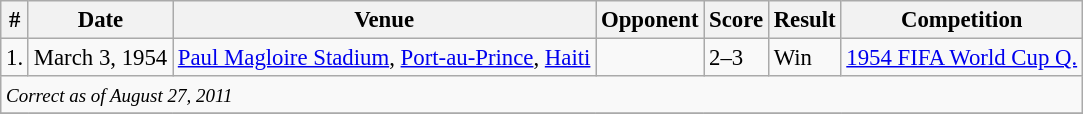<table class="wikitable" style="font-size:95%;">
<tr>
<th>#</th>
<th>Date</th>
<th>Venue</th>
<th>Opponent</th>
<th>Score</th>
<th>Result</th>
<th>Competition</th>
</tr>
<tr>
<td>1.</td>
<td>March 3, 1954</td>
<td><a href='#'>Paul Magloire Stadium</a>, <a href='#'>Port-au-Prince</a>, <a href='#'>Haiti</a></td>
<td></td>
<td>2–3</td>
<td>Win</td>
<td><a href='#'>1954 FIFA World Cup Q.</a></td>
</tr>
<tr>
<td colspan="12"><small><em>Correct as of August 27, 2011</em></small></td>
</tr>
<tr>
</tr>
</table>
